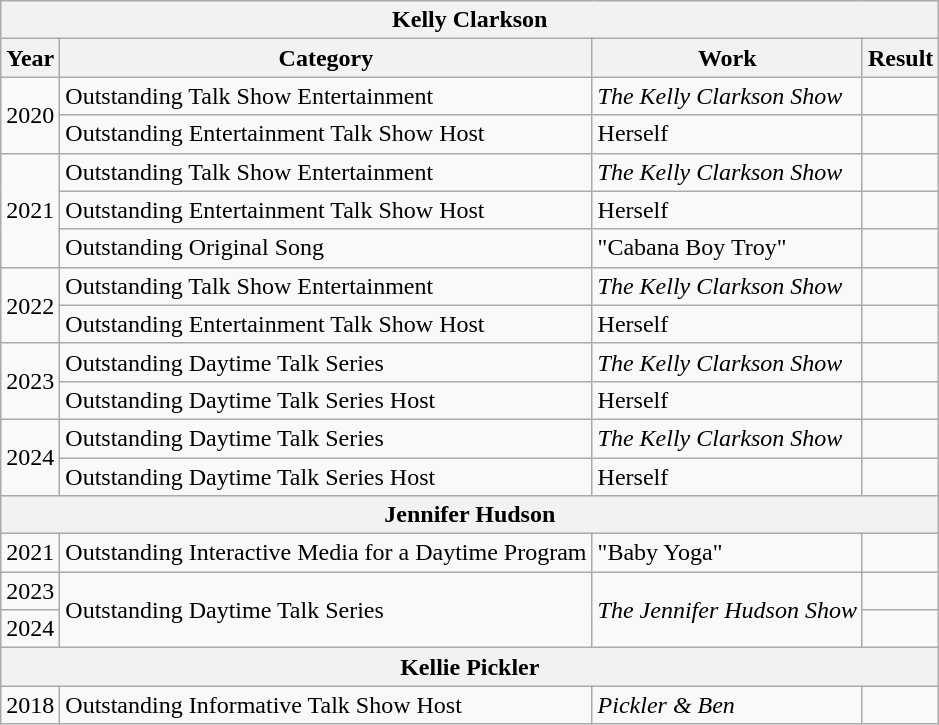<table class="wikitable">
<tr>
<th colspan="4">Kelly Clarkson</th>
</tr>
<tr>
<th>Year</th>
<th>Category</th>
<th>Work</th>
<th>Result</th>
</tr>
<tr>
<td rowspan="2">2020</td>
<td>Outstanding Talk Show Entertainment</td>
<td><em>The Kelly Clarkson Show</em></td>
<td></td>
</tr>
<tr>
<td>Outstanding Entertainment Talk Show Host</td>
<td>Herself</td>
<td></td>
</tr>
<tr>
<td rowspan="3">2021</td>
<td>Outstanding Talk Show Entertainment</td>
<td><em>The Kelly Clarkson Show</em></td>
<td></td>
</tr>
<tr>
<td>Outstanding Entertainment Talk Show Host</td>
<td>Herself</td>
<td></td>
</tr>
<tr>
<td>Outstanding Original Song</td>
<td>"Cabana Boy Troy"</td>
<td></td>
</tr>
<tr>
<td rowspan="2">2022</td>
<td>Outstanding Talk Show Entertainment</td>
<td><em>The Kelly Clarkson Show</em></td>
<td></td>
</tr>
<tr>
<td>Outstanding Entertainment Talk Show Host</td>
<td>Herself</td>
<td></td>
</tr>
<tr>
<td rowspan="2">2023</td>
<td>Outstanding Daytime Talk Series</td>
<td><em>The Kelly Clarkson Show</em></td>
<td></td>
</tr>
<tr>
<td>Outstanding Daytime Talk Series Host</td>
<td>Herself</td>
<td></td>
</tr>
<tr>
<td rowspan="2">2024</td>
<td>Outstanding Daytime Talk Series</td>
<td><em>The Kelly Clarkson Show</em></td>
<td></td>
</tr>
<tr>
<td>Outstanding Daytime Talk Series Host</td>
<td>Herself</td>
<td></td>
</tr>
<tr>
<th colspan="4">Jennifer Hudson</th>
</tr>
<tr>
<td>2021</td>
<td>Outstanding Interactive Media for a Daytime Program</td>
<td>"Baby Yoga"</td>
<td></td>
</tr>
<tr>
<td>2023</td>
<td rowspan="2">Outstanding Daytime Talk Series</td>
<td rowspan="2"><em>The Jennifer Hudson Show</em></td>
<td></td>
</tr>
<tr>
<td>2024</td>
<td></td>
</tr>
<tr>
<th colspan="4">Kellie Pickler</th>
</tr>
<tr>
<td>2018</td>
<td>Outstanding Informative Talk Show Host</td>
<td><em>Pickler & Ben</em></td>
<td></td>
</tr>
</table>
